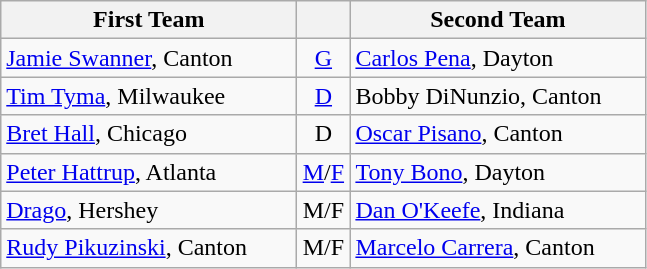<table class="wikitable">
<tr>
<th width=190>First Team</th>
<th width=28></th>
<th width=190>Second Team</th>
</tr>
<tr>
<td><a href='#'>Jamie Swanner</a>, Canton</td>
<td align=center><a href='#'>G</a></td>
<td><a href='#'>Carlos Pena</a>, Dayton</td>
</tr>
<tr>
<td><a href='#'>Tim Tyma</a>, Milwaukee</td>
<td align=center><a href='#'>D</a></td>
<td>Bobby DiNunzio, Canton</td>
</tr>
<tr>
<td><a href='#'>Bret Hall</a>, Chicago</td>
<td align=center>D</td>
<td><a href='#'>Oscar Pisano</a>, Canton</td>
</tr>
<tr>
<td><a href='#'>Peter Hattrup</a>, Atlanta</td>
<td align=center><a href='#'>M</a>/<a href='#'>F</a></td>
<td><a href='#'>Tony Bono</a>, Dayton</td>
</tr>
<tr>
<td><a href='#'>Drago</a>, Hershey</td>
<td align=center>M/F</td>
<td><a href='#'>Dan O'Keefe</a>, Indiana</td>
</tr>
<tr>
<td><a href='#'>Rudy Pikuzinski</a>, Canton</td>
<td align=center>M/F</td>
<td><a href='#'>Marcelo Carrera</a>, Canton</td>
</tr>
</table>
